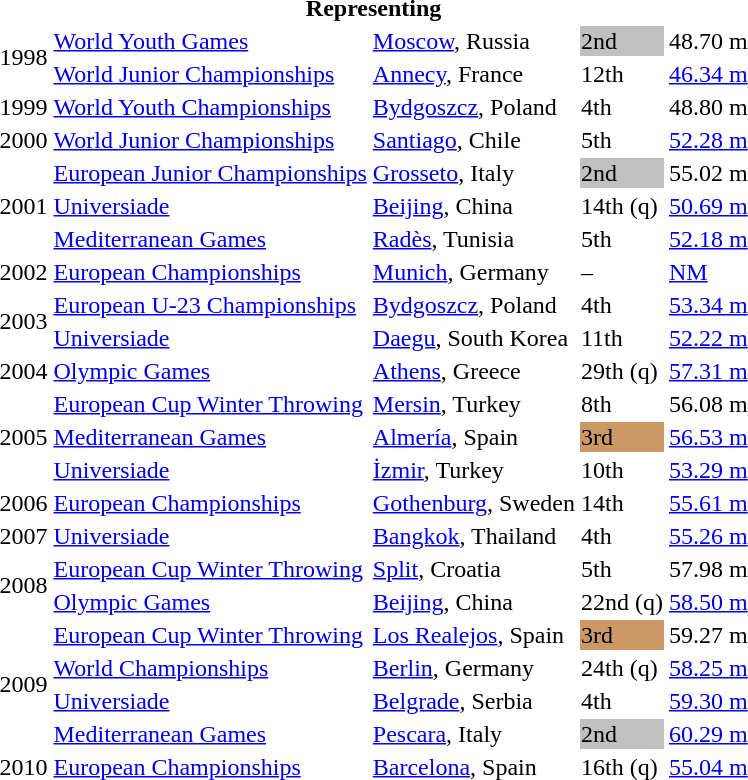<table>
<tr>
<th colspan="5">Representing </th>
</tr>
<tr>
<td rowspan=2>1998</td>
<td><a href='#'>World Youth Games</a></td>
<td><a href='#'>Moscow</a>, Russia</td>
<td bgcolor="silver">2nd</td>
<td>48.70 m</td>
</tr>
<tr>
<td><a href='#'>World Junior Championships</a></td>
<td><a href='#'>Annecy</a>, France</td>
<td>12th</td>
<td><a href='#'>46.34 m</a></td>
</tr>
<tr>
<td>1999</td>
<td><a href='#'>World Youth Championships</a></td>
<td><a href='#'>Bydgoszcz</a>, Poland</td>
<td>4th</td>
<td>48.80 m</td>
</tr>
<tr>
<td>2000</td>
<td><a href='#'>World Junior Championships</a></td>
<td><a href='#'>Santiago</a>, Chile</td>
<td>5th</td>
<td><a href='#'>52.28 m</a></td>
</tr>
<tr>
<td rowspan=3>2001</td>
<td><a href='#'>European Junior Championships</a></td>
<td><a href='#'>Grosseto</a>, Italy</td>
<td bgcolor="silver">2nd</td>
<td>55.02 m</td>
</tr>
<tr>
<td><a href='#'>Universiade</a></td>
<td><a href='#'>Beijing</a>, China</td>
<td>14th (q)</td>
<td><a href='#'>50.69 m</a></td>
</tr>
<tr>
<td><a href='#'>Mediterranean Games</a></td>
<td><a href='#'>Radès</a>, Tunisia</td>
<td>5th</td>
<td><a href='#'>52.18 m</a></td>
</tr>
<tr>
<td>2002</td>
<td><a href='#'>European Championships</a></td>
<td><a href='#'>Munich</a>, Germany</td>
<td>–</td>
<td><a href='#'>NM</a></td>
</tr>
<tr>
<td rowspan=2>2003</td>
<td><a href='#'>European U-23 Championships</a></td>
<td><a href='#'>Bydgoszcz</a>, Poland</td>
<td>4th</td>
<td><a href='#'>53.34 m</a></td>
</tr>
<tr>
<td><a href='#'>Universiade</a></td>
<td><a href='#'>Daegu</a>, South Korea</td>
<td>11th</td>
<td><a href='#'>52.22 m</a></td>
</tr>
<tr>
<td>2004</td>
<td><a href='#'>Olympic Games</a></td>
<td><a href='#'>Athens</a>, Greece</td>
<td>29th (q)</td>
<td><a href='#'>57.31 m</a></td>
</tr>
<tr>
<td rowspan=3>2005</td>
<td><a href='#'>European Cup Winter Throwing</a></td>
<td><a href='#'>Mersin</a>, Turkey</td>
<td>8th</td>
<td>56.08 m</td>
</tr>
<tr>
<td><a href='#'>Mediterranean Games</a></td>
<td><a href='#'>Almería</a>, Spain</td>
<td bgcolor="cc9966">3rd</td>
<td><a href='#'>56.53 m</a></td>
</tr>
<tr>
<td><a href='#'>Universiade</a></td>
<td><a href='#'>İzmir</a>, Turkey</td>
<td>10th</td>
<td><a href='#'>53.29 m</a></td>
</tr>
<tr>
<td>2006</td>
<td><a href='#'>European Championships</a></td>
<td><a href='#'>Gothenburg</a>, Sweden</td>
<td>14th</td>
<td><a href='#'>55.61 m</a></td>
</tr>
<tr>
<td>2007</td>
<td><a href='#'>Universiade</a></td>
<td><a href='#'>Bangkok</a>, Thailand</td>
<td>4th</td>
<td><a href='#'>55.26 m</a></td>
</tr>
<tr>
<td rowspan=2>2008</td>
<td><a href='#'>European Cup Winter Throwing</a></td>
<td><a href='#'>Split</a>, Croatia</td>
<td>5th</td>
<td>57.98 m</td>
</tr>
<tr>
<td><a href='#'>Olympic Games</a></td>
<td><a href='#'>Beijing</a>, China</td>
<td>22nd (q)</td>
<td><a href='#'>58.50 m</a></td>
</tr>
<tr>
<td rowspan=4>2009</td>
<td><a href='#'>European Cup Winter Throwing</a></td>
<td><a href='#'>Los Realejos</a>, Spain</td>
<td bgcolor="cc9966">3rd</td>
<td>59.27 m</td>
</tr>
<tr>
<td><a href='#'>World Championships</a></td>
<td><a href='#'>Berlin</a>, Germany</td>
<td>24th (q)</td>
<td><a href='#'>58.25 m</a></td>
</tr>
<tr>
<td><a href='#'>Universiade</a></td>
<td><a href='#'>Belgrade</a>, Serbia</td>
<td>4th</td>
<td><a href='#'>59.30 m</a></td>
</tr>
<tr>
<td><a href='#'>Mediterranean Games</a></td>
<td><a href='#'>Pescara</a>, Italy</td>
<td bgcolor="silver">2nd</td>
<td><a href='#'>60.29 m</a></td>
</tr>
<tr>
<td>2010</td>
<td><a href='#'>European Championships</a></td>
<td><a href='#'>Barcelona</a>, Spain</td>
<td>16th (q)</td>
<td><a href='#'>55.04 m</a></td>
</tr>
</table>
